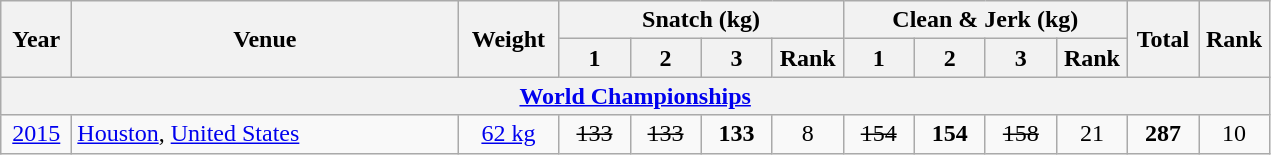<table class = "wikitable" style="text-align:center;">
<tr>
<th rowspan=2 width=40>Year</th>
<th rowspan=2 width=250>Venue</th>
<th rowspan=2 width=60>Weight</th>
<th colspan=4>Snatch (kg)</th>
<th colspan=4>Clean & Jerk (kg)</th>
<th rowspan=2 width=40>Total</th>
<th rowspan=2 width=40>Rank</th>
</tr>
<tr>
<th width=40>1</th>
<th width=40>2</th>
<th width=40>3</th>
<th width=40>Rank</th>
<th width=40>1</th>
<th width=40>2</th>
<th width=40>3</th>
<th width=40>Rank</th>
</tr>
<tr>
<th colspan=13><a href='#'>World Championships</a></th>
</tr>
<tr>
<td><a href='#'>2015</a></td>
<td align=left> <a href='#'>Houston</a>, <a href='#'>United States</a></td>
<td><a href='#'>62 kg</a></td>
<td><s>133</s></td>
<td><s>133</s></td>
<td><strong>133</strong></td>
<td>8</td>
<td><s>154</s></td>
<td><strong>154</strong></td>
<td><s>158</s></td>
<td>21</td>
<td><strong>287</strong></td>
<td>10</td>
</tr>
</table>
